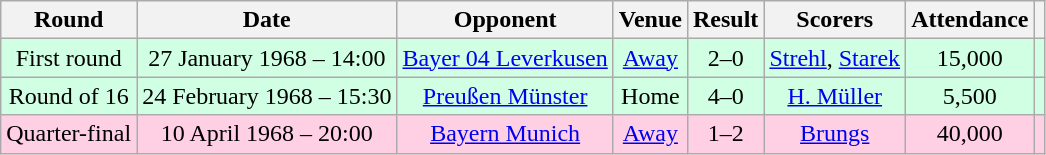<table class="wikitable" style="text-align:center">
<tr>
<th>Round</th>
<th>Date</th>
<th>Opponent</th>
<th>Venue</th>
<th>Result</th>
<th class=unsortable>Scorers</th>
<th>Attendance</th>
<th></th>
</tr>
<tr bgcolor="#d0ffe3">
<td>First round</td>
<td>27 January 1968 – 14:00</td>
<td><a href='#'>Bayer 04 Leverkusen</a></td>
<td><a href='#'>Away</a></td>
<td>2–0</td>
<td><a href='#'>Strehl</a>, <a href='#'>Starek</a></td>
<td>15,000</td>
<td></td>
</tr>
<tr bgcolor="#d0ffe3">
<td>Round of 16</td>
<td>24 February 1968 – 15:30</td>
<td><a href='#'>Preußen Münster</a></td>
<td>Home</td>
<td>4–0</td>
<td><a href='#'>H. Müller</a></td>
<td>5,500</td>
<td></td>
</tr>
<tr bgcolor="#ffd0e3">
<td>Quarter-final</td>
<td>10 April 1968 – 20:00</td>
<td><a href='#'>Bayern Munich</a></td>
<td><a href='#'>Away</a></td>
<td>1–2</td>
<td><a href='#'>Brungs</a></td>
<td>40,000</td>
<td></td>
</tr>
</table>
